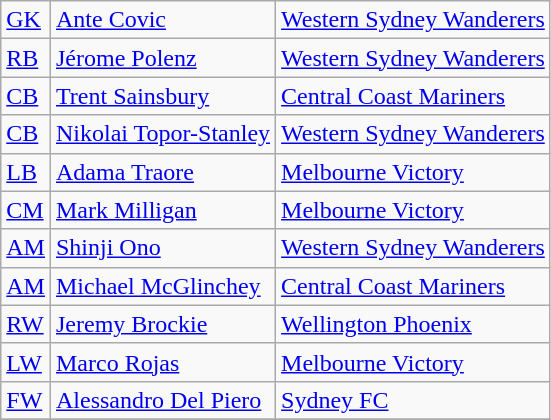<table class="wikitable">
<tr>
<td><a href='#'>GK</a></td>
<td> <a href='#'>Ante Covic</a></td>
<td><a href='#'>Western Sydney Wanderers</a></td>
</tr>
<tr>
<td><a href='#'>RB</a></td>
<td> <a href='#'>Jérome Polenz</a></td>
<td><a href='#'>Western Sydney Wanderers</a></td>
</tr>
<tr>
<td><a href='#'>CB</a></td>
<td> <a href='#'>Trent Sainsbury</a></td>
<td><a href='#'>Central Coast Mariners</a></td>
</tr>
<tr>
<td><a href='#'>CB</a></td>
<td> <a href='#'>Nikolai Topor-Stanley</a></td>
<td><a href='#'>Western Sydney Wanderers</a></td>
</tr>
<tr>
<td><a href='#'>LB</a></td>
<td> <a href='#'>Adama Traore</a></td>
<td><a href='#'>Melbourne Victory</a></td>
</tr>
<tr>
<td><a href='#'>CM</a></td>
<td> <a href='#'>Mark Milligan</a></td>
<td><a href='#'>Melbourne Victory</a></td>
</tr>
<tr>
<td><a href='#'>AM</a></td>
<td> <a href='#'>Shinji Ono</a></td>
<td><a href='#'>Western Sydney Wanderers</a></td>
</tr>
<tr>
<td><a href='#'>AM</a></td>
<td> <a href='#'>Michael McGlinchey</a></td>
<td><a href='#'>Central Coast Mariners</a></td>
</tr>
<tr>
<td><a href='#'>RW</a></td>
<td> <a href='#'>Jeremy Brockie</a></td>
<td><a href='#'>Wellington Phoenix</a></td>
</tr>
<tr>
<td><a href='#'>LW</a></td>
<td> <a href='#'>Marco Rojas</a></td>
<td><a href='#'>Melbourne Victory</a></td>
</tr>
<tr>
<td><a href='#'>FW</a></td>
<td> <a href='#'>Alessandro Del Piero</a></td>
<td><a href='#'>Sydney FC</a></td>
</tr>
<tr>
</tr>
</table>
